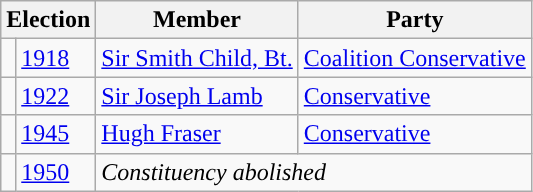<table class="wikitable">
<tr>
<th colspan="2">Election</th>
<th>Member</th>
<th>Party</th>
</tr>
<tr>
<td style="color:inherit;background-color: "></td>
<td><a href='#'>1918</a></td>
<td><a href='#'>Sir Smith Child, Bt.</a></td>
<td><a href='#'>Coalition Conservative</a></td>
</tr>
<tr>
<td style="color:inherit;background-color: "></td>
<td><a href='#'>1922</a></td>
<td><a href='#'>Sir Joseph Lamb</a></td>
<td><a href='#'>Conservative</a></td>
</tr>
<tr>
<td style="color:inherit;background-color: "></td>
<td><a href='#'>1945</a></td>
<td><a href='#'>Hugh Fraser</a></td>
<td><a href='#'>Conservative</a></td>
</tr>
<tr>
<td></td>
<td><a href='#'>1950</a></td>
<td colspan="2"><em>Constituency abolished</em></td>
</tr>
</table>
